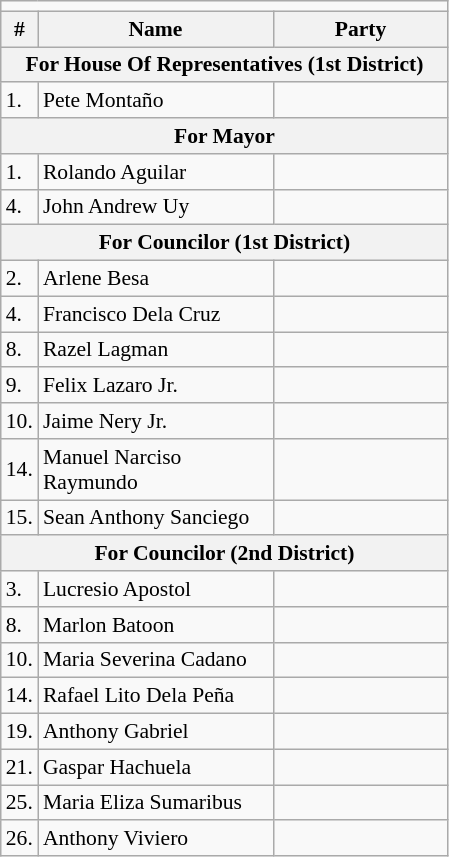<table class=wikitable style="font-size:90%">
<tr>
<td colspan=5 bgcolor=></td>
</tr>
<tr>
<th>#</th>
<th width=150px>Name</th>
<th colspan=2 width=110px>Party</th>
</tr>
<tr>
<th colspan=5>For House Of Representatives (1st District)</th>
</tr>
<tr>
<td>1.</td>
<td>Pete Montaño</td>
<td></td>
</tr>
<tr>
<th colspan=5>For Mayor</th>
</tr>
<tr>
<td>1.</td>
<td>Rolando Aguilar</td>
<td></td>
</tr>
<tr>
<td>4.</td>
<td>John Andrew Uy</td>
<td></td>
</tr>
<tr>
<th colspan=5>For Councilor (1st District)</th>
</tr>
<tr>
<td>2.</td>
<td>Arlene Besa</td>
<td></td>
</tr>
<tr>
<td>4.</td>
<td>Francisco Dela Cruz</td>
<td></td>
</tr>
<tr>
<td>8.</td>
<td>Razel Lagman</td>
<td></td>
</tr>
<tr>
<td>9.</td>
<td>Felix Lazaro Jr.</td>
<td></td>
</tr>
<tr>
<td>10.</td>
<td>Jaime Nery Jr.</td>
<td></td>
</tr>
<tr>
<td>14.</td>
<td>Manuel Narciso Raymundo</td>
<td></td>
</tr>
<tr>
<td>15.</td>
<td>Sean Anthony Sanciego</td>
<td></td>
</tr>
<tr>
<th colspan=5>For Councilor (2nd District)</th>
</tr>
<tr>
<td>3.</td>
<td>Lucresio Apostol</td>
<td></td>
</tr>
<tr>
<td>8.</td>
<td>Marlon Batoon</td>
<td></td>
</tr>
<tr>
<td>10.</td>
<td>Maria Severina Cadano</td>
<td></td>
</tr>
<tr>
<td>14.</td>
<td>Rafael Lito Dela Peña</td>
<td></td>
</tr>
<tr>
<td>19.</td>
<td>Anthony Gabriel</td>
<td></td>
</tr>
<tr>
<td>21.</td>
<td>Gaspar Hachuela</td>
<td></td>
</tr>
<tr>
<td>25.</td>
<td>Maria Eliza Sumaribus</td>
<td></td>
</tr>
<tr>
<td>26.</td>
<td>Anthony Viviero</td>
<td></td>
</tr>
</table>
